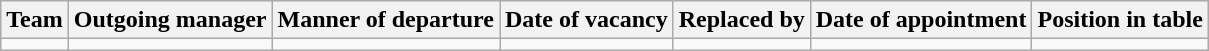<table class="wikitable">
<tr>
<th>Team</th>
<th>Outgoing manager</th>
<th>Manner of departure</th>
<th>Date of vacancy</th>
<th>Replaced by</th>
<th>Date of appointment</th>
<th>Position in table</th>
</tr>
<tr>
<td></td>
<td></td>
<td></td>
<td></td>
<td></td>
<td></td>
<td></td>
</tr>
</table>
